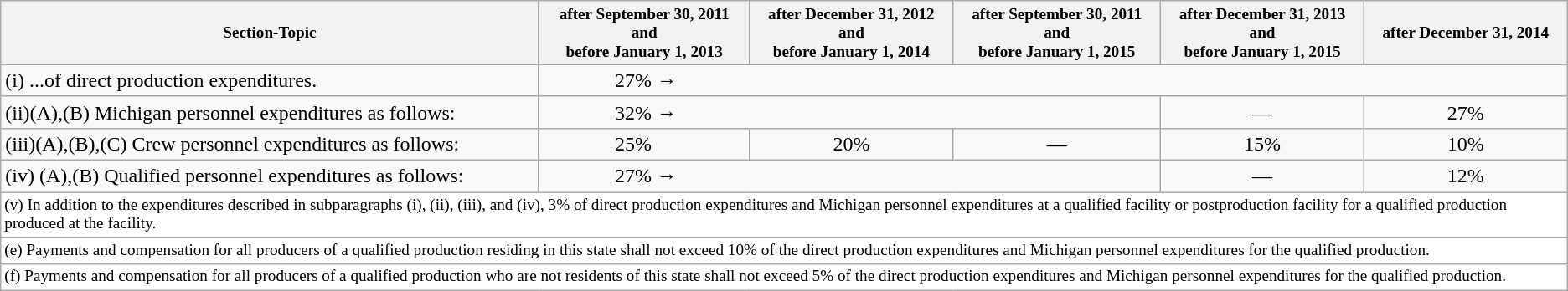<table style = "text-align:center;" class = "wikitable">
<tr>
<th style = "font-size: 80%;">Section-Topic</th>
<th style = "font-size: 80%;">after September 30, 2011 <br> and <br> before January 1, 2013</th>
<th style = "font-size: 80%;">after December 31, 2012 <br> and <br> before January 1, 2014</th>
<th style = "font-size: 80%;">after September 30, 2011 <br> and <br> before January 1, 2015</th>
<th style = "font-size: 80%;">after December 31, 2013 <br> and <br> before January 1, 2015</th>
<th style = "font-size: 80%;">after December 31, 2014</th>
</tr>
<tr>
<td style = "text-align:left;">(i) ...of direct production expenditures.</td>
<td colspan="5" style = "text-align:left;padding-left: 60px;">27% →</td>
</tr>
<tr>
<td style = "text-align:left;">(ii)(A),(B) Michigan personnel expenditures as follows:</td>
<td colspan="3" style = "text-align:left;padding-left: 60px;">32% →</td>
<td>—</td>
<td>27%</td>
</tr>
<tr>
<td style = "text-align:left;">(iii)(A),(B),(C) Crew personnel expenditures as follows:</td>
<td style = "text-align:left;padding-left: 60px;">25%</td>
<td>20%</td>
<td>—</td>
<td>15%</td>
<td>10%</td>
</tr>
<tr>
<td style = "text-align:left;">(iv) (A),(B) Qualified personnel expenditures as follows:</td>
<td colspan="3" style = "text-align:left;padding-left: 60px;">27% →</td>
<td>—</td>
<td>12%</td>
</tr>
<tr style = "background-color: white; text-align:left; font-size: 80%;">
<td colspan="6">(v) In addition to the expenditures described in subparagraphs (i), (ii), (iii), and (iv), 3% of direct production expenditures and Michigan personnel expenditures at a qualified facility or postproduction facility for a qualified production produced at the facility.</td>
</tr>
<tr style = "background-color: white; text-align:left; font-size: 80%;">
<td colspan="6">(e) Payments and compensation for all producers of a qualified production residing in this state shall not exceed 10% of the direct production expenditures and Michigan personnel expenditures for the qualified production.</td>
</tr>
<tr style = "background-color: white; text-align:left; font-size: 80%;">
<td colspan="6">(f) Payments and compensation for all producers of a qualified production who are not residents of this state shall not exceed 5% of the direct production expenditures and Michigan personnel expenditures for the qualified production.</td>
</tr>
</table>
